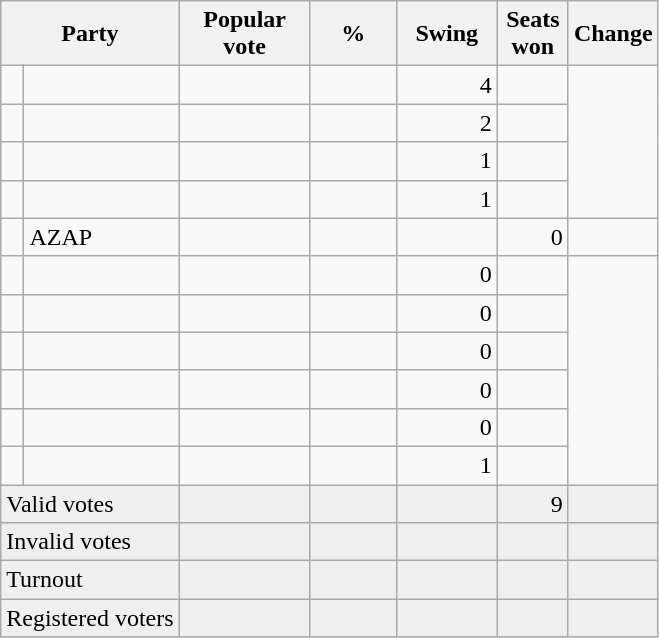<table class=wikitable style="text-align:right">
<tr>
<th colspan=2>Party</th>
<th width=80px>Popular vote</th>
<th width=50px>%</th>
<th width=60px>Swing</th>
<th width=40px>Seats<br>won</th>
<th width=45px>Change</th>
</tr>
<tr>
<td></td>
<td></td>
<td></td>
<td></td>
<td>4</td>
<td></td>
</tr>
<tr>
<td></td>
<td></td>
<td></td>
<td></td>
<td>2</td>
<td></td>
</tr>
<tr>
<td></td>
<td></td>
<td></td>
<td></td>
<td>1</td>
<td></td>
</tr>
<tr>
<td></td>
<td></td>
<td></td>
<td></td>
<td>1</td>
<td></td>
</tr>
<tr>
<td></td>
<td align=left>AZAP</td>
<td></td>
<td></td>
<td></td>
<td>0</td>
<td></td>
</tr>
<tr>
<td></td>
<td></td>
<td></td>
<td></td>
<td>0</td>
<td></td>
</tr>
<tr>
<td></td>
<td></td>
<td></td>
<td></td>
<td>0</td>
<td></td>
</tr>
<tr>
<td></td>
<td></td>
<td></td>
<td></td>
<td>0</td>
<td></td>
</tr>
<tr>
<td></td>
<td></td>
<td></td>
<td></td>
<td>0</td>
<td></td>
</tr>
<tr>
<td></td>
<td></td>
<td></td>
<td></td>
<td>0</td>
<td></td>
</tr>
<tr>
<td></td>
<td></td>
<td></td>
<td></td>
<td>1</td>
<td></td>
</tr>
<tr bgcolor=#efefef>
<td align=left colspan=2>Valid votes</td>
<td></td>
<td></td>
<td></td>
<td>9</td>
<td></td>
</tr>
<tr bgcolor=#efefef>
<td align=left colspan=2>Invalid votes</td>
<td></td>
<td></td>
<td></td>
<td></td>
<td></td>
</tr>
<tr bgcolor=#efefef>
<td align=left colspan=2>Turnout</td>
<td></td>
<td></td>
<td></td>
<td></td>
<td></td>
</tr>
<tr bgcolor=#efefef>
<td align=left colspan=2>Registered voters</td>
<td></td>
<td></td>
<td></td>
<td></td>
<td></td>
</tr>
</table>
